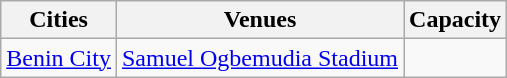<table class="wikitable">
<tr>
<th>Cities</th>
<th>Venues</th>
<th>Capacity</th>
</tr>
<tr>
<td><a href='#'>Benin City</a></td>
<td><a href='#'>Samuel Ogbemudia Stadium</a></td>
<td align="center"></td>
</tr>
</table>
